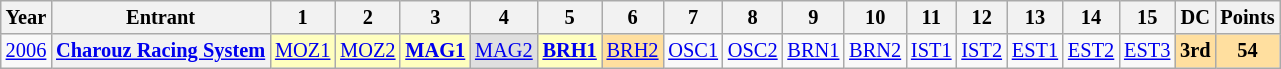<table class="wikitable" style="text-align:center; font-size:85%">
<tr>
<th>Year</th>
<th>Entrant</th>
<th>1</th>
<th>2</th>
<th>3</th>
<th>4</th>
<th>5</th>
<th>6</th>
<th>7</th>
<th>8</th>
<th>9</th>
<th>10</th>
<th>11</th>
<th>12</th>
<th>13</th>
<th>14</th>
<th>15</th>
<th>DC</th>
<th>Points</th>
</tr>
<tr>
<td><a href='#'>2006</a></td>
<th nowrap><a href='#'>Charouz Racing System</a></th>
<td style="background:#FFFFBF;"><a href='#'>MOZ1</a><br></td>
<td style="background:#FFFFBF;"><a href='#'>MOZ2</a><br></td>
<td style="background:#FFFFBF;"><strong><a href='#'>MAG1</a></strong><br></td>
<td style="background:#DFDFDF;"><a href='#'>MAG2</a><br></td>
<td style="background:#FFFFBF;"><strong><a href='#'>BRH1</a></strong><br></td>
<td style="background:#FFDF9F;"><a href='#'>BRH2</a><br></td>
<td><a href='#'>OSC1</a></td>
<td><a href='#'>OSC2</a></td>
<td><a href='#'>BRN1</a></td>
<td><a href='#'>BRN2</a></td>
<td><a href='#'>IST1</a></td>
<td><a href='#'>IST2</a></td>
<td><a href='#'>EST1</a></td>
<td><a href='#'>EST2</a></td>
<td><a href='#'>EST3</a></td>
<td style="background:#FFDF9F;"><strong>3rd</strong></td>
<td style="background:#FFDF9F;"><strong>54</strong></td>
</tr>
</table>
